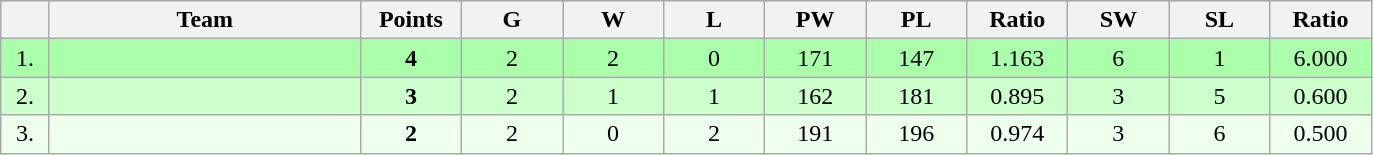<table class=wikitable style="text-align:center">
<tr bgcolor="#DCDCDC">
<th width="25"></th>
<th width="200">Team</th>
<th width="60">Points</th>
<th width="60">G</th>
<th width="60">W</th>
<th width="60">L</th>
<th width="60">PW</th>
<th width="60">PL</th>
<th width="60">Ratio</th>
<th width="60">SW</th>
<th width="60">SL</th>
<th width="60">Ratio</th>
</tr>
<tr bgcolor=#AAFFAA>
<td>1.</td>
<td align=left></td>
<td><strong>4</strong></td>
<td>2</td>
<td>2</td>
<td>0</td>
<td>171</td>
<td>147</td>
<td>1.163</td>
<td>6</td>
<td>1</td>
<td>6.000</td>
</tr>
<tr bgcolor=#CCFFCC>
<td>2.</td>
<td align=left></td>
<td><strong>3</strong></td>
<td>2</td>
<td>1</td>
<td>1</td>
<td>162</td>
<td>181</td>
<td>0.895</td>
<td>3</td>
<td>5</td>
<td>0.600</td>
</tr>
<tr bgcolor=#EEFFEE>
<td>3.</td>
<td align=left></td>
<td><strong>2</strong></td>
<td>2</td>
<td>0</td>
<td>2</td>
<td>191</td>
<td>196</td>
<td>0.974</td>
<td>3</td>
<td>6</td>
<td>0.500</td>
</tr>
</table>
